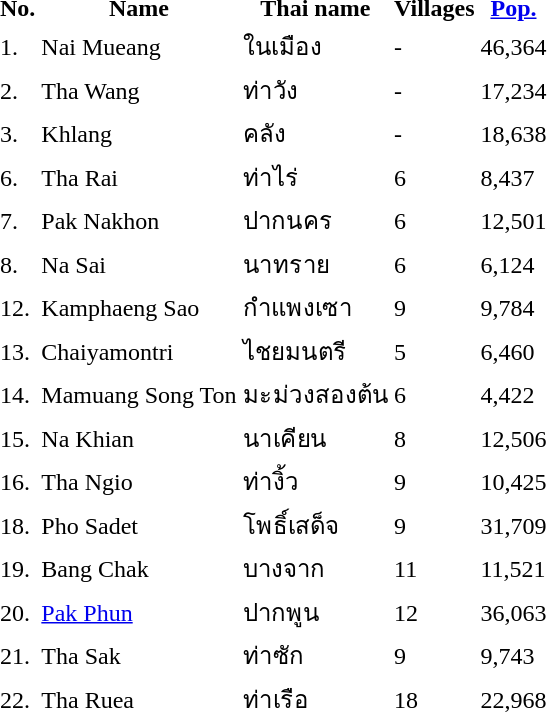<table>
<tr valign=top>
<td><br><table>
<tr>
<th>No.</th>
<th>Name</th>
<th>Thai name</th>
<th>Villages</th>
<th><a href='#'>Pop.</a></th>
<td>    </td>
</tr>
<tr>
<td>1.</td>
<td>Nai Mueang</td>
<td>ในเมือง</td>
<td>-</td>
<td>46,364</td>
<td></td>
</tr>
<tr>
<td>2.</td>
<td>Tha Wang</td>
<td>ท่าวัง</td>
<td>-</td>
<td>17,234</td>
<td></td>
</tr>
<tr>
<td>3.</td>
<td>Khlang</td>
<td>คลัง</td>
<td>-</td>
<td>18,638</td>
<td></td>
</tr>
<tr>
<td>6.</td>
<td>Tha Rai</td>
<td>ท่าไร่</td>
<td>6</td>
<td>8,437</td>
<td></td>
</tr>
<tr>
<td>7.</td>
<td>Pak Nakhon</td>
<td>ปากนคร</td>
<td>6</td>
<td>12,501</td>
<td></td>
</tr>
<tr>
<td>8.</td>
<td>Na Sai</td>
<td>นาทราย</td>
<td>6</td>
<td>6,124</td>
<td></td>
</tr>
<tr>
<td>12.</td>
<td>Kamphaeng Sao</td>
<td>กำแพงเซา</td>
<td>9</td>
<td>9,784</td>
<td></td>
</tr>
<tr>
<td>13.</td>
<td>Chaiyamontri</td>
<td>ไชยมนตรี</td>
<td>5</td>
<td>6,460</td>
<td></td>
</tr>
<tr>
<td>14.</td>
<td>Mamuang Song Ton</td>
<td>มะม่วงสองต้น</td>
<td>6</td>
<td>4,422</td>
<td></td>
</tr>
<tr>
<td>15.</td>
<td>Na Khian</td>
<td>นาเคียน</td>
<td>8</td>
<td>12,506</td>
<td></td>
</tr>
<tr>
<td>16.</td>
<td>Tha Ngio</td>
<td>ท่างิ้ว</td>
<td>9</td>
<td>10,425</td>
<td></td>
</tr>
<tr>
<td>18.</td>
<td>Pho Sadet</td>
<td>โพธิ์เสด็จ</td>
<td>9</td>
<td>31,709</td>
<td></td>
</tr>
<tr>
<td>19.</td>
<td>Bang Chak</td>
<td>บางจาก</td>
<td>11</td>
<td>11,521</td>
<td></td>
</tr>
<tr>
<td>20.</td>
<td><a href='#'>Pak Phun</a></td>
<td>ปากพูน</td>
<td>12</td>
<td>36,063</td>
<td></td>
</tr>
<tr>
<td>21.</td>
<td>Tha Sak</td>
<td>ท่าซัก</td>
<td>9</td>
<td>9,743</td>
<td></td>
</tr>
<tr>
<td>22.</td>
<td>Tha Ruea</td>
<td>ท่าเรือ</td>
<td>18</td>
<td>22,968</td>
<td></td>
</tr>
</table>
</td>
<td> </td>
</tr>
</table>
